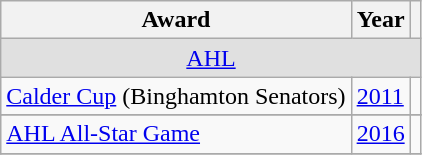<table class="wikitable">
<tr>
<th>Award</th>
<th>Year</th>
<th></th>
</tr>
<tr ALIGN="center" bgcolor="#e0e0e0">
<td colspan="3"><a href='#'>AHL</a></td>
</tr>
<tr>
<td><a href='#'>Calder Cup</a> (Binghamton Senators)</td>
<td><a href='#'>2011</a></td>
<td></td>
</tr>
<tr>
</tr>
<tr>
<td><a href='#'>AHL All-Star Game</a></td>
<td><a href='#'>2016</a></td>
<td></td>
</tr>
<tr>
</tr>
</table>
